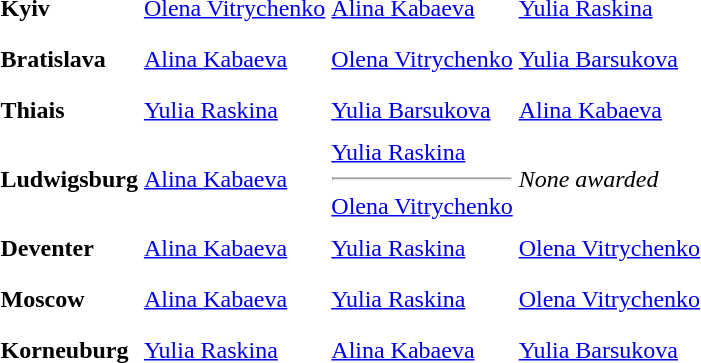<table>
<tr>
<th scope=row style="text-align:left">Kyiv</th>
<td style="height:30px;"> <a href='#'>Olena Vitrychenko</a></td>
<td style="height:30px;"> <a href='#'>Alina Kabaeva</a></td>
<td style="height:30px;"> <a href='#'>Yulia Raskina</a></td>
</tr>
<tr>
<th scope=row style="text-align:left">Bratislava</th>
<td style="height:30px;"> <a href='#'>Alina Kabaeva</a></td>
<td style="height:30px;"> <a href='#'>Olena Vitrychenko</a></td>
<td style="height:30px;"> <a href='#'>Yulia Barsukova</a></td>
</tr>
<tr>
<th scope=row style="text-align:left">Thiais</th>
<td style="height:30px;"> <a href='#'>Yulia Raskina</a></td>
<td style="height:30px;"> <a href='#'>Yulia Barsukova</a></td>
<td style="height:30px;"> <a href='#'>Alina Kabaeva</a></td>
</tr>
<tr>
<th scope=row style="text-align:left">Ludwigsburg</th>
<td style="height:30px;"> <a href='#'>Alina Kabaeva</a></td>
<td style="height:30px;"> <a href='#'>Yulia Raskina</a><hr> <a href='#'>Olena Vitrychenko</a></td>
<td style="height:30px;"><em>None awarded</em></td>
</tr>
<tr>
<th scope=row style="text-align:left">Deventer</th>
<td style="height:30px;"> <a href='#'>Alina Kabaeva</a></td>
<td style="height:30px;"> <a href='#'>Yulia Raskina</a></td>
<td style="height:30px;"> <a href='#'>Olena Vitrychenko</a></td>
</tr>
<tr>
<th scope=row style="text-align:left">Moscow</th>
<td style="height:30px;"> <a href='#'>Alina Kabaeva</a></td>
<td style="height:30px;"> <a href='#'>Yulia Raskina</a></td>
<td style="height:30px;"> <a href='#'>Olena Vitrychenko</a></td>
</tr>
<tr>
<th scope=row style="text-align:left">Korneuburg</th>
<td style="height:30px;"> <a href='#'>Yulia Raskina</a></td>
<td style="height:30px;"> <a href='#'>Alina Kabaeva</a></td>
<td style="height:30px;"> <a href='#'>Yulia Barsukova</a></td>
</tr>
<tr>
</tr>
</table>
